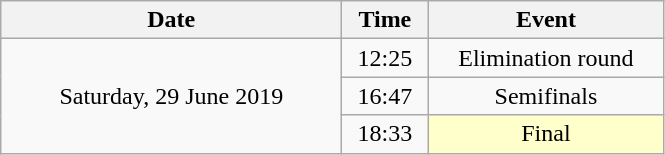<table class = "wikitable" style="text-align:center;">
<tr>
<th width=220>Date</th>
<th width=50>Time</th>
<th width=150>Event</th>
</tr>
<tr>
<td rowspan=3>Saturday, 29 June 2019</td>
<td>12:25</td>
<td>Elimination round</td>
</tr>
<tr>
<td>16:47</td>
<td>Semifinals</td>
</tr>
<tr>
<td>18:33</td>
<td bgcolor=ffffcc>Final</td>
</tr>
</table>
